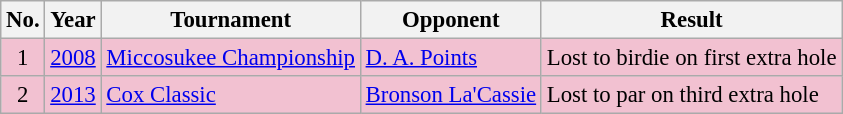<table class="wikitable" style="font-size:95%;">
<tr>
<th>No.</th>
<th>Year</th>
<th>Tournament</th>
<th>Opponent</th>
<th>Result</th>
</tr>
<tr style="background:#F2C1D1;">
<td align=center>1</td>
<td align=center><a href='#'>2008</a></td>
<td><a href='#'>Miccosukee Championship</a></td>
<td> <a href='#'>D. A. Points</a></td>
<td>Lost to birdie on first extra hole</td>
</tr>
<tr style="background:#F2C1D1;">
<td align=center>2</td>
<td align=center><a href='#'>2013</a></td>
<td><a href='#'>Cox Classic</a></td>
<td> <a href='#'>Bronson La'Cassie</a></td>
<td>Lost to par on third extra hole</td>
</tr>
</table>
